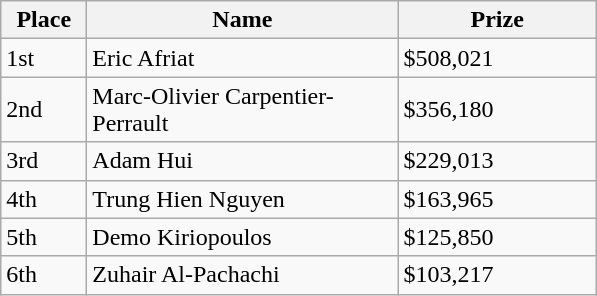<table class="wikitable">
<tr>
<th style="width:50px;">Place</th>
<th style="width:200px;">Name</th>
<th style="width:125px;">Prize</th>
</tr>
<tr>
<td>1st</td>
<td> Eric Afriat</td>
<td>$508,021</td>
</tr>
<tr>
<td>2nd</td>
<td> Marc-Olivier Carpentier-Perrault</td>
<td>$356,180</td>
</tr>
<tr>
<td>3rd</td>
<td> Adam Hui</td>
<td>$229,013</td>
</tr>
<tr>
<td>4th</td>
<td> Trung Hien Nguyen</td>
<td>$163,965</td>
</tr>
<tr>
<td>5th</td>
<td>  Demo Kiriopoulos</td>
<td>$125,850</td>
</tr>
<tr>
<td>6th</td>
<td> Zuhair Al-Pachachi</td>
<td>$103,217</td>
</tr>
</table>
